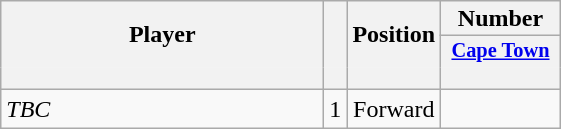<table class="wikitable sortable" style="text-align:center;">
<tr>
<th rowspan=2 style="border-bottom:0; width:13em;">Player</th>
<th rowspan=2 style="border-bottom:0;"></th>
<th rowspan=2 style="border-bottom:0;">Position</th>
<th colspan=1 style="padding:2px;">Number</th>
</tr>
<tr>
<th style="vertical-align:top;width:5.5em;border-bottom:1px solid transparent;padding:2px;font-size:85%;"><a href='#'>Cape Town</a></th>
</tr>
<tr style="line-height:8px;">
<th style="border-top:1px solid transparent;"></th>
<th style="border-top:1px solid transparent;"> </th>
<th style="border-top:1px solid transparent;"> </th>
<th data-sort-type="number" style="border-top:0;"></th>
</tr>
<tr>
<td align=left><em>TBC</em></td>
<td>1</td>
<td>Forward</td>
<td></td>
</tr>
</table>
